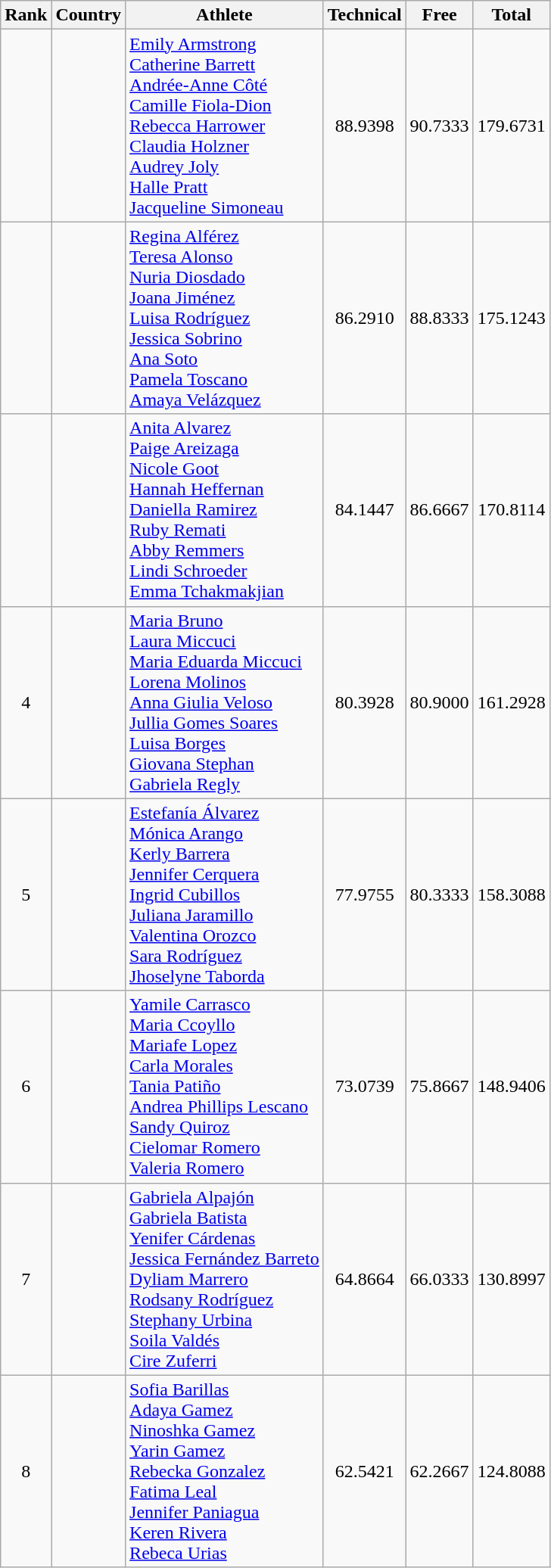<table class="wikitable">
<tr>
<th>Rank</th>
<th>Country</th>
<th>Athlete</th>
<th>Technical</th>
<th>Free</th>
<th>Total</th>
</tr>
<tr align=center>
<td></td>
<td align=left></td>
<td align=left><a href='#'>Emily Armstrong</a><br><a href='#'>Catherine Barrett</a><br><a href='#'>Andrée-Anne Côté</a><br><a href='#'>Camille Fiola-Dion</a><br><a href='#'>Rebecca Harrower</a><br><a href='#'>Claudia Holzner</a><br><a href='#'>Audrey Joly</a><br><a href='#'>Halle Pratt</a><br><a href='#'>Jacqueline Simoneau</a></td>
<td>88.9398</td>
<td>90.7333</td>
<td>179.6731</td>
</tr>
<tr align=center>
<td></td>
<td align=left></td>
<td align=left><a href='#'>Regina Alférez</a><br><a href='#'>Teresa Alonso</a><br><a href='#'>Nuria Diosdado</a><br><a href='#'>Joana Jiménez</a><br><a href='#'>Luisa Rodríguez</a><br><a href='#'>Jessica Sobrino</a><br><a href='#'>Ana Soto</a><br><a href='#'>Pamela Toscano</a><br><a href='#'>Amaya Velázquez</a></td>
<td>86.2910</td>
<td>88.8333</td>
<td>175.1243</td>
</tr>
<tr align=center>
<td></td>
<td align=left></td>
<td align=left><a href='#'>Anita Alvarez</a><br><a href='#'>Paige Areizaga</a><br><a href='#'>Nicole Goot</a><br><a href='#'>Hannah Heffernan</a><br><a href='#'>Daniella Ramirez</a><br><a href='#'>Ruby Remati</a><br><a href='#'>Abby Remmers</a><br><a href='#'>Lindi Schroeder</a><br><a href='#'>Emma Tchakmakjian</a></td>
<td>84.1447</td>
<td>86.6667</td>
<td>170.8114</td>
</tr>
<tr align=center>
<td>4</td>
<td align=left></td>
<td align=left><a href='#'>Maria Bruno</a><br><a href='#'>Laura Miccuci</a><br><a href='#'>Maria Eduarda Miccuci</a><br><a href='#'>Lorena Molinos</a><br><a href='#'>Anna Giulia Veloso</a><br><a href='#'>Jullia Gomes Soares</a><br><a href='#'>Luisa Borges</a><br><a href='#'>Giovana Stephan</a><br><a href='#'>Gabriela Regly</a></td>
<td>80.3928</td>
<td>80.9000</td>
<td>161.2928</td>
</tr>
<tr align=center>
<td>5</td>
<td align=left></td>
<td align=left><a href='#'>Estefanía Álvarez</a><br><a href='#'>Mónica Arango</a><br><a href='#'>Kerly Barrera</a><br><a href='#'>Jennifer Cerquera</a><br><a href='#'>Ingrid Cubillos</a><br><a href='#'>Juliana Jaramillo</a><br><a href='#'>Valentina Orozco</a><br><a href='#'>Sara Rodríguez</a><br><a href='#'>Jhoselyne Taborda</a></td>
<td>77.9755</td>
<td>80.3333</td>
<td>158.3088</td>
</tr>
<tr align=center>
<td>6</td>
<td align=left></td>
<td align=left><a href='#'>Yamile Carrasco</a><br><a href='#'>Maria Ccoyllo</a><br><a href='#'>Mariafe Lopez</a><br><a href='#'>Carla Morales</a><br><a href='#'>Tania Patiño</a><br><a href='#'>Andrea Phillips Lescano</a><br><a href='#'>Sandy Quiroz</a><br><a href='#'>Cielomar Romero</a><br><a href='#'>Valeria Romero</a></td>
<td>73.0739</td>
<td>75.8667</td>
<td>148.9406</td>
</tr>
<tr align=center>
<td>7</td>
<td align=left></td>
<td align=left><a href='#'>Gabriela Alpajón</a><br><a href='#'>Gabriela Batista</a><br><a href='#'>Yenifer Cárdenas</a><br><a href='#'>Jessica Fernández Barreto</a><br><a href='#'>Dyliam Marrero</a><br><a href='#'>Rodsany Rodríguez</a><br><a href='#'>Stephany Urbina</a><br><a href='#'>Soila Valdés</a><br><a href='#'>Cire Zuferri</a></td>
<td>64.8664</td>
<td>66.0333</td>
<td>130.8997</td>
</tr>
<tr align=center>
<td>8</td>
<td align=left></td>
<td align=left><a href='#'>Sofia Barillas</a><br><a href='#'>Adaya Gamez</a><br><a href='#'>Ninoshka Gamez</a><br><a href='#'>Yarin Gamez</a><br><a href='#'>Rebecka Gonzalez</a><br><a href='#'>Fatima Leal</a><br><a href='#'>Jennifer Paniagua</a><br><a href='#'>Keren Rivera</a><br><a href='#'>Rebeca Urias</a></td>
<td>62.5421</td>
<td>62.2667</td>
<td>124.8088</td>
</tr>
</table>
